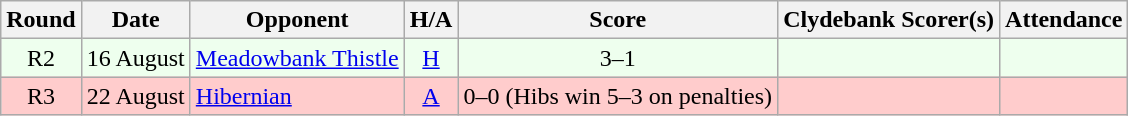<table class="wikitable" style="text-align:center">
<tr>
<th>Round</th>
<th>Date</th>
<th>Opponent</th>
<th>H/A</th>
<th>Score</th>
<th>Clydebank Scorer(s)</th>
<th>Attendance</th>
</tr>
<tr bgcolor=#EEFFEE>
<td>R2</td>
<td align=left>16 August</td>
<td align=left><a href='#'>Meadowbank Thistle</a></td>
<td><a href='#'>H</a></td>
<td>3–1</td>
<td align=left></td>
<td></td>
</tr>
<tr bgcolor=#FFCCCC>
<td>R3</td>
<td align=left>22 August</td>
<td align=left><a href='#'>Hibernian</a></td>
<td><a href='#'>A</a></td>
<td>0–0 (Hibs win 5–3 on penalties)</td>
<td align=left></td>
<td></td>
</tr>
</table>
